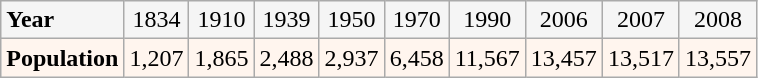<table class="wikitable">
<tr bgcolor="#f5f5f5"  align="center">
<td align="left"><strong>Year</strong></td>
<td>1834</td>
<td>1910</td>
<td>1939</td>
<td>1950</td>
<td>1970</td>
<td>1990</td>
<td>2006</td>
<td>2007</td>
<td>2008</td>
</tr>
<tr bgcolor="#fff5ee" align="center">
<td align="left"><strong>Population</strong></td>
<td>1,207</td>
<td>1,865</td>
<td>2,488</td>
<td>2,937</td>
<td>6,458</td>
<td>11,567</td>
<td>13,457</td>
<td>13,517</td>
<td>13,557</td>
</tr>
</table>
